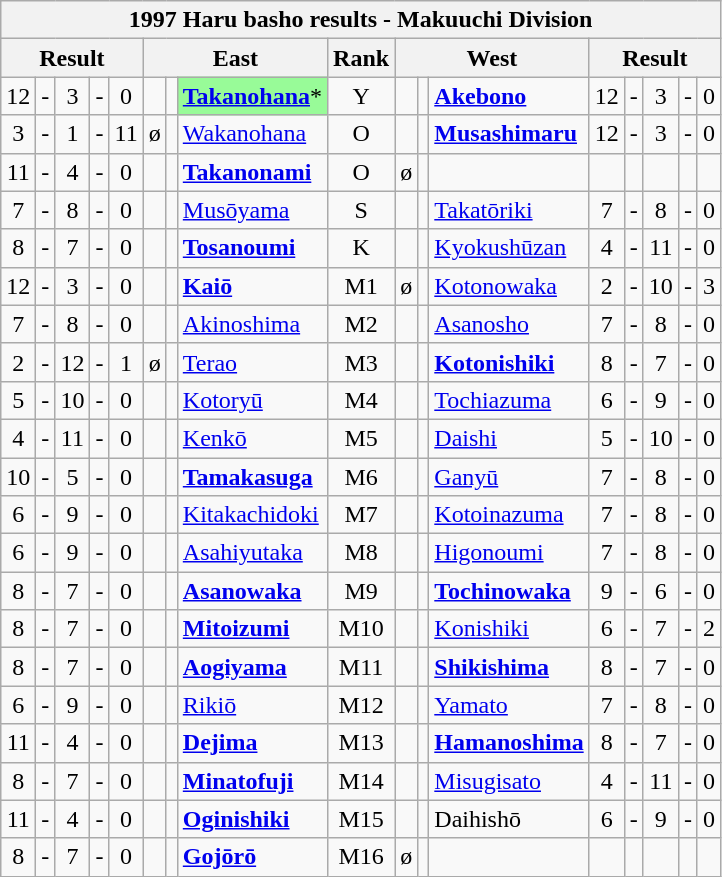<table class="wikitable">
<tr>
<th colspan="17">1997 Haru basho results - Makuuchi Division</th>
</tr>
<tr>
<th colspan="5">Result</th>
<th colspan="3">East</th>
<th>Rank</th>
<th colspan="3">West</th>
<th colspan="5">Result</th>
</tr>
<tr>
<td align=center>12</td>
<td align=center>-</td>
<td align=center>3</td>
<td align=center>-</td>
<td align=center>0</td>
<td align=center></td>
<td align=center></td>
<td style="background: PaleGreen;"><strong><a href='#'>Takanohana</a></strong>*</td>
<td align=center>Y</td>
<td align=center></td>
<td align=center></td>
<td><strong><a href='#'>Akebono</a></strong></td>
<td align=center>12</td>
<td align=center>-</td>
<td align=center>3</td>
<td align=center>-</td>
<td align=center>0</td>
</tr>
<tr>
<td align=center>3</td>
<td align=center>-</td>
<td align=center>1</td>
<td align=center>-</td>
<td align=center>11</td>
<td align=center>ø</td>
<td align=center></td>
<td><a href='#'>Wakanohana</a></td>
<td align=center>O</td>
<td align=center></td>
<td align=center></td>
<td><strong><a href='#'>Musashimaru</a></strong></td>
<td align=center>12</td>
<td align=center>-</td>
<td align=center>3</td>
<td align=center>-</td>
<td align=center>0</td>
</tr>
<tr>
<td align=center>11</td>
<td align=center>-</td>
<td align=center>4</td>
<td align=center>-</td>
<td align=center>0</td>
<td align=center></td>
<td align=center></td>
<td><strong><a href='#'>Takanonami</a></strong></td>
<td align=center>O</td>
<td align=center>ø</td>
<td align=center></td>
<td></td>
<td align=center></td>
<td align=center></td>
<td align=center></td>
<td align=center></td>
<td align=center></td>
</tr>
<tr>
<td align=center>7</td>
<td align=center>-</td>
<td align=center>8</td>
<td align=center>-</td>
<td align=center>0</td>
<td align=center></td>
<td align=center></td>
<td><a href='#'>Musōyama</a></td>
<td align=center>S</td>
<td align=center></td>
<td align=center></td>
<td><a href='#'>Takatōriki</a></td>
<td align=center>7</td>
<td align=center>-</td>
<td align=center>8</td>
<td align=center>-</td>
<td align=center>0</td>
</tr>
<tr>
<td align=center>8</td>
<td align=center>-</td>
<td align=center>7</td>
<td align=center>-</td>
<td align=center>0</td>
<td align=center></td>
<td align=center></td>
<td><strong><a href='#'>Tosanoumi</a></strong></td>
<td align=center>K</td>
<td align=center></td>
<td align=center></td>
<td><a href='#'>Kyokushūzan</a></td>
<td align=center>4</td>
<td align=center>-</td>
<td align=center>11</td>
<td align=center>-</td>
<td align=center>0</td>
</tr>
<tr>
<td align=center>12</td>
<td align=center>-</td>
<td align=center>3</td>
<td align=center>-</td>
<td align=center>0</td>
<td align=center></td>
<td align=center></td>
<td><strong><a href='#'>Kaiō</a></strong></td>
<td align=center>M1</td>
<td align=center>ø</td>
<td align=center></td>
<td><a href='#'>Kotonowaka</a></td>
<td align=center>2</td>
<td align=center>-</td>
<td align=center>10</td>
<td align=center>-</td>
<td align=center>3</td>
</tr>
<tr>
<td align=center>7</td>
<td align=center>-</td>
<td align=center>8</td>
<td align=center>-</td>
<td align=center>0</td>
<td align=center></td>
<td align=center></td>
<td><a href='#'>Akinoshima</a></td>
<td align=center>M2</td>
<td align=center></td>
<td align=center></td>
<td><a href='#'>Asanosho</a></td>
<td align=center>7</td>
<td align=center>-</td>
<td align=center>8</td>
<td align=center>-</td>
<td align=center>0</td>
</tr>
<tr>
<td align=center>2</td>
<td align=center>-</td>
<td align=center>12</td>
<td align=center>-</td>
<td align=center>1</td>
<td align=center>ø</td>
<td align=center></td>
<td><a href='#'>Terao</a></td>
<td align=center>M3</td>
<td align=center></td>
<td align=center></td>
<td><strong><a href='#'>Kotonishiki</a></strong></td>
<td align=center>8</td>
<td align=center>-</td>
<td align=center>7</td>
<td align=center>-</td>
<td align=center>0</td>
</tr>
<tr>
<td align=center>5</td>
<td align=center>-</td>
<td align=center>10</td>
<td align=center>-</td>
<td align=center>0</td>
<td align=center></td>
<td align=center></td>
<td><a href='#'>Kotoryū</a></td>
<td align=center>M4</td>
<td align=center></td>
<td align=center></td>
<td><a href='#'>Tochiazuma</a></td>
<td align=center>6</td>
<td align=center>-</td>
<td align=center>9</td>
<td align=center>-</td>
<td align=center>0</td>
</tr>
<tr>
<td align=center>4</td>
<td align=center>-</td>
<td align=center>11</td>
<td align=center>-</td>
<td align=center>0</td>
<td align=center></td>
<td align=center></td>
<td><a href='#'>Kenkō</a></td>
<td align=center>M5</td>
<td align=center></td>
<td align=center></td>
<td><a href='#'>Daishi</a></td>
<td align=center>5</td>
<td align=center>-</td>
<td align=center>10</td>
<td align=center>-</td>
<td align=center>0</td>
</tr>
<tr>
<td align=center>10</td>
<td align=center>-</td>
<td align=center>5</td>
<td align=center>-</td>
<td align=center>0</td>
<td align=center></td>
<td align=center></td>
<td><strong><a href='#'>Tamakasuga</a></strong></td>
<td align=center>M6</td>
<td align=center></td>
<td align=center></td>
<td><a href='#'>Ganyū</a></td>
<td align=center>7</td>
<td align=center>-</td>
<td align=center>8</td>
<td align=center>-</td>
<td align=center>0</td>
</tr>
<tr>
<td align=center>6</td>
<td align=center>-</td>
<td align=center>9</td>
<td align=center>-</td>
<td align=center>0</td>
<td align=center></td>
<td align=center></td>
<td><a href='#'>Kitakachidoki</a></td>
<td align=center>M7</td>
<td align=center></td>
<td align=center></td>
<td><a href='#'>Kotoinazuma</a></td>
<td align=center>7</td>
<td align=center>-</td>
<td align=center>8</td>
<td align=center>-</td>
<td align=center>0</td>
</tr>
<tr>
<td align=center>6</td>
<td align=center>-</td>
<td align=center>9</td>
<td align=center>-</td>
<td align=center>0</td>
<td align=center></td>
<td align=center></td>
<td><a href='#'>Asahiyutaka</a></td>
<td align=center>M8</td>
<td align=center></td>
<td align=center></td>
<td><a href='#'>Higonoumi</a></td>
<td align=center>7</td>
<td align=center>-</td>
<td align=center>8</td>
<td align=center>-</td>
<td align=center>0</td>
</tr>
<tr>
<td align=center>8</td>
<td align=center>-</td>
<td align=center>7</td>
<td align=center>-</td>
<td align=center>0</td>
<td align=center></td>
<td align=center></td>
<td><strong><a href='#'>Asanowaka</a></strong></td>
<td align=center>M9</td>
<td align=center></td>
<td align=center></td>
<td><strong><a href='#'>Tochinowaka</a></strong></td>
<td align=center>9</td>
<td align=center>-</td>
<td align=center>6</td>
<td align=center>-</td>
<td align=center>0</td>
</tr>
<tr>
<td align=center>8</td>
<td align=center>-</td>
<td align=center>7</td>
<td align=center>-</td>
<td align=center>0</td>
<td align=center></td>
<td align=center></td>
<td><strong><a href='#'>Mitoizumi</a></strong></td>
<td align=center>M10</td>
<td align=center></td>
<td align=center></td>
<td><a href='#'>Konishiki</a></td>
<td align=center>6</td>
<td align=center>-</td>
<td align=center>7</td>
<td align=center>-</td>
<td align=center>2</td>
</tr>
<tr>
<td align=center>8</td>
<td align=center>-</td>
<td align=center>7</td>
<td align=center>-</td>
<td align=center>0</td>
<td align=center></td>
<td align=center></td>
<td><strong><a href='#'>Aogiyama</a></strong></td>
<td align=center>M11</td>
<td align=center></td>
<td align=center></td>
<td><strong><a href='#'>Shikishima</a></strong></td>
<td align=center>8</td>
<td align=center>-</td>
<td align=center>7</td>
<td align=center>-</td>
<td align=center>0</td>
</tr>
<tr>
<td align=center>6</td>
<td align=center>-</td>
<td align=center>9</td>
<td align=center>-</td>
<td align=center>0</td>
<td align=center></td>
<td align=center></td>
<td><a href='#'>Rikiō</a></td>
<td align=center>M12</td>
<td align=center></td>
<td align=center></td>
<td><a href='#'>Yamato</a></td>
<td align=center>7</td>
<td align=center>-</td>
<td align=center>8</td>
<td align=center>-</td>
<td align=center>0</td>
</tr>
<tr>
<td align=center>11</td>
<td align=center>-</td>
<td align=center>4</td>
<td align=center>-</td>
<td align=center>0</td>
<td align=center></td>
<td align=center></td>
<td><strong><a href='#'>Dejima</a></strong></td>
<td align=center>M13</td>
<td align=center></td>
<td align=center></td>
<td><strong><a href='#'>Hamanoshima</a></strong></td>
<td align=center>8</td>
<td align=center>-</td>
<td align=center>7</td>
<td align=center>-</td>
<td align=center>0</td>
</tr>
<tr>
<td align=center>8</td>
<td align=center>-</td>
<td align=center>7</td>
<td align=center>-</td>
<td align=center>0</td>
<td align=center></td>
<td align=center></td>
<td><strong><a href='#'>Minatofuji</a></strong></td>
<td align=center>M14</td>
<td align=center></td>
<td align=center></td>
<td><a href='#'>Misugisato</a></td>
<td align=center>4</td>
<td align=center>-</td>
<td align=center>11</td>
<td align=center>-</td>
<td align=center>0</td>
</tr>
<tr>
<td align=center>11</td>
<td align=center>-</td>
<td align=center>4</td>
<td align=center>-</td>
<td align=center>0</td>
<td align=center></td>
<td align=center></td>
<td><strong><a href='#'>Oginishiki</a></strong></td>
<td align=center>M15</td>
<td align=center></td>
<td align=center></td>
<td>Daihishō</td>
<td align=center>6</td>
<td align=center>-</td>
<td align=center>9</td>
<td align=center>-</td>
<td align=center>0</td>
</tr>
<tr>
<td align=center>8</td>
<td align=center>-</td>
<td align=center>7</td>
<td align=center>-</td>
<td align=center>0</td>
<td align=center></td>
<td align=center></td>
<td><strong><a href='#'>Gojōrō</a></strong></td>
<td align=center>M16</td>
<td align=center>ø</td>
<td align=center></td>
<td></td>
<td align=center></td>
<td align=center></td>
<td align=center></td>
<td align=center></td>
<td align=center></td>
</tr>
</table>
